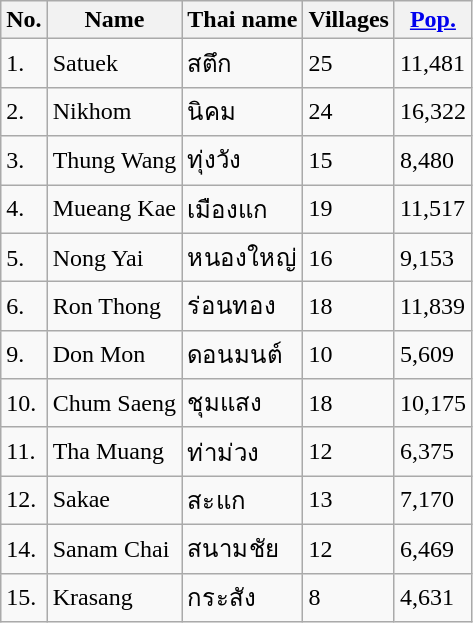<table class="wikitable">
<tr>
<th>No.</th>
<th>Name</th>
<th>Thai name</th>
<th>Villages</th>
<th><a href='#'>Pop.</a></th>
</tr>
<tr>
<td>1.</td>
<td>Satuek</td>
<td>สตึก</td>
<td>25</td>
<td>11,481</td>
</tr>
<tr>
<td>2.</td>
<td>Nikhom</td>
<td>นิคม</td>
<td>24</td>
<td>16,322</td>
</tr>
<tr>
<td>3.</td>
<td>Thung Wang</td>
<td>ทุ่งวัง</td>
<td>15</td>
<td>8,480</td>
</tr>
<tr>
<td>4.</td>
<td>Mueang Kae</td>
<td>เมืองแก</td>
<td>19</td>
<td>11,517</td>
</tr>
<tr>
<td>5.</td>
<td>Nong Yai</td>
<td>หนองใหญ่</td>
<td>16</td>
<td>9,153</td>
</tr>
<tr>
<td>6.</td>
<td>Ron Thong</td>
<td>ร่อนทอง</td>
<td>18</td>
<td>11,839</td>
</tr>
<tr>
<td>9.</td>
<td>Don Mon</td>
<td>ดอนมนต์</td>
<td>10</td>
<td>5,609</td>
</tr>
<tr>
<td>10.</td>
<td>Chum Saeng</td>
<td>ชุมแสง</td>
<td>18</td>
<td>10,175</td>
</tr>
<tr>
<td>11.</td>
<td>Tha Muang</td>
<td>ท่าม่วง</td>
<td>12</td>
<td>6,375</td>
</tr>
<tr>
<td>12.</td>
<td>Sakae</td>
<td>สะแก</td>
<td>13</td>
<td>7,170</td>
</tr>
<tr>
<td>14.</td>
<td>Sanam Chai</td>
<td>สนามชัย</td>
<td>12</td>
<td>6,469</td>
</tr>
<tr>
<td>15.</td>
<td>Krasang</td>
<td>กระสัง</td>
<td>8</td>
<td>4,631</td>
</tr>
</table>
